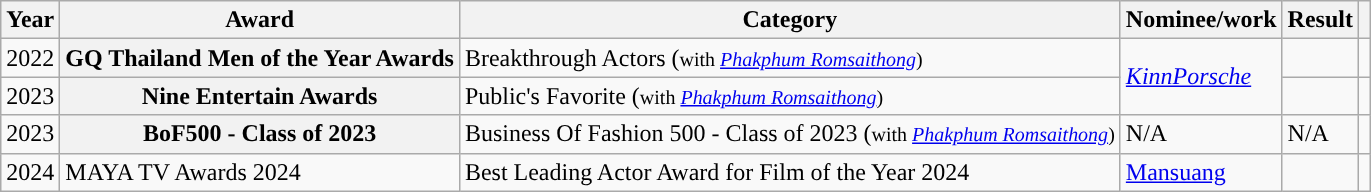<table class="wikitable sortable plainrowheaders">
<tr>
<th scope="col">Year</th>
<th scope="col">Award</th>
<th scope="col">Category</th>
<th scope="col">Nominee/work</th>
<th scope="col">Result</th>
<th scope="col" class="unsortable"></th>
</tr>
<tr>
<td style="text-align:center;">2022</td>
<th scope="row">GQ Thailand Men of the Year Awards</th>
<td>Breakthrough Actors (<small>with <em><a href='#'>Phakphum Romsaithong</a></em>)</small></td>
<td rowspan="2"><em><a href='#'>KinnPorsche</a></em></td>
<td></td>
<td style="text-align:center;"></td>
</tr>
<tr>
<td style="text-align:center;">2023</td>
<th scope="row">Nine Entertain Awards</th>
<td>Public's Favorite (<small>with <em><a href='#'>Phakphum Romsaithong</a></em>)</small></td>
<td></td>
<td style="text-align:center;"></td>
</tr>
<tr>
<td>2023</td>
<th scope="row">BoF500 - Class of 2023</th>
<td>Business Of Fashion 500 - Class of 2023 (<small>with <em><a href='#'>Phakphum Romsaithong</a></em>)</small></td>
<td>N/A</td>
<td>N/A</td>
<td></td>
</tr>
<tr>
<td>2024</td>
<td>MAYA TV Awards 2024</td>
<td>Best Leading Actor Award for Film of the Year 2024</td>
<td><a href='#'>Mansuang</a></td>
<td></td>
<td></td>
</tr>
</table>
